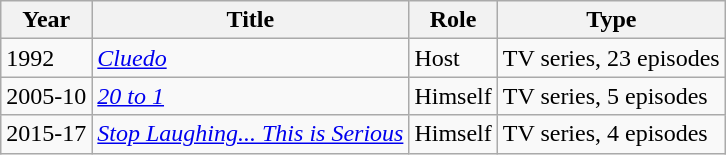<table class="wikitable">
<tr>
<th>Year</th>
<th>Title</th>
<th>Role</th>
<th>Type</th>
</tr>
<tr>
<td>1992</td>
<td><em><a href='#'>Cluedo</a></em></td>
<td>Host</td>
<td>TV series, 23 episodes</td>
</tr>
<tr>
<td>2005-10</td>
<td><em><a href='#'>20 to 1</a></em></td>
<td>Himself</td>
<td>TV series, 5 episodes</td>
</tr>
<tr>
<td>2015-17</td>
<td><em><a href='#'>Stop Laughing... This is Serious</a></em></td>
<td>Himself</td>
<td>TV series, 4 episodes</td>
</tr>
</table>
